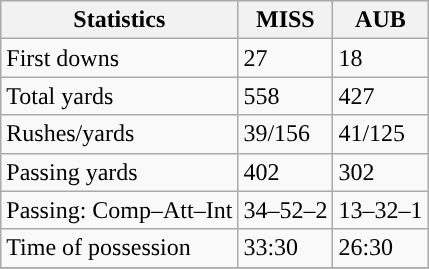<table class="wikitable" style="float: left;">
<tr>
<th>Statistics</th>
<th>MISS</th>
<th>AUB</th>
</tr>
<tr>
<td>First downs</td>
<td>27</td>
<td>18</td>
</tr>
<tr>
<td>Total yards</td>
<td>558</td>
<td>427</td>
</tr>
<tr>
<td>Rushes/yards</td>
<td>39/156</td>
<td>41/125</td>
</tr>
<tr>
<td>Passing yards</td>
<td>402</td>
<td>302</td>
</tr>
<tr>
<td>Passing: Comp–Att–Int</td>
<td>34–52–2</td>
<td>13–32–1</td>
</tr>
<tr>
<td>Time of possession</td>
<td>33:30</td>
<td>26:30</td>
</tr>
<tr>
</tr>
</table>
